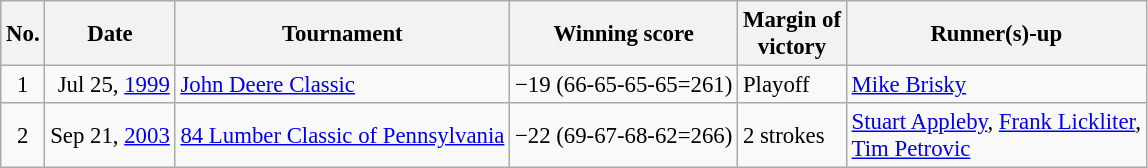<table class="wikitable" style="font-size:95%;">
<tr>
<th>No.</th>
<th>Date</th>
<th>Tournament</th>
<th>Winning score</th>
<th>Margin of<br>victory</th>
<th>Runner(s)-up</th>
</tr>
<tr>
<td align=center>1</td>
<td align=right>Jul 25, <a href='#'>1999</a></td>
<td><a href='#'>John Deere Classic</a></td>
<td>−19 (66-65-65-65=261)</td>
<td>Playoff</td>
<td> <a href='#'>Mike Brisky</a></td>
</tr>
<tr>
<td align=center>2</td>
<td align=right>Sep 21, <a href='#'>2003</a></td>
<td><a href='#'>84 Lumber Classic of Pennsylvania</a></td>
<td>−22 (69-67-68-62=266)</td>
<td>2 strokes</td>
<td> <a href='#'>Stuart Appleby</a>,  <a href='#'>Frank Lickliter</a>,<br> <a href='#'>Tim Petrovic</a></td>
</tr>
</table>
